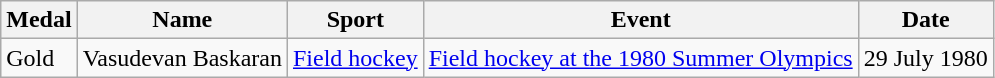<table class="wikitable">
<tr>
<th>Medal</th>
<th>Name</th>
<th>Sport</th>
<th>Event</th>
<th>Date</th>
</tr>
<tr>
<td> Gold</td>
<td>Vasudevan Baskaran</td>
<td><a href='#'>Field hockey</a></td>
<td><a href='#'>Field hockey at the 1980 Summer Olympics</a></td>
<td>29 July 1980</td>
</tr>
</table>
